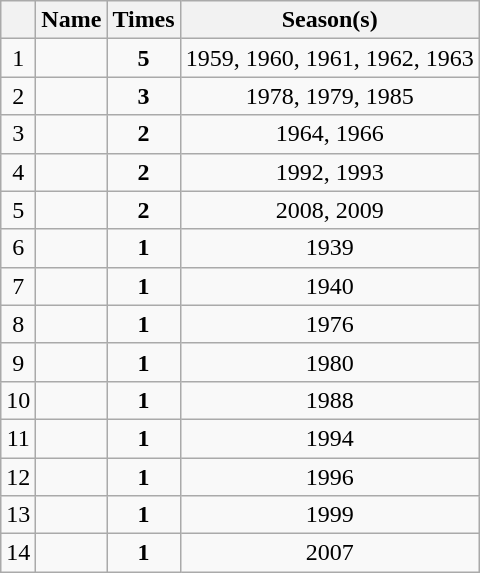<table class="wikitable sortable" style="text-align:center;margin-left:1em">
<tr>
<th></th>
<th>Name</th>
<th>Times</th>
<th>Season(s)</th>
</tr>
<tr>
<td>1</td>
<td align=left></td>
<td><strong>5</strong></td>
<td>1959, 1960, 1961, 1962, 1963</td>
</tr>
<tr>
<td>2</td>
<td align=left></td>
<td><strong>3</strong></td>
<td>1978, 1979, 1985</td>
</tr>
<tr>
<td>3</td>
<td align=left></td>
<td><strong>2</strong></td>
<td>1964, 1966</td>
</tr>
<tr>
<td>4</td>
<td align=left></td>
<td><strong>2</strong></td>
<td>1992, 1993</td>
</tr>
<tr>
<td>5</td>
<td align=left></td>
<td><strong>2</strong></td>
<td>2008, 2009</td>
</tr>
<tr>
<td>6</td>
<td align=left></td>
<td><strong>1</strong></td>
<td>1939</td>
</tr>
<tr>
<td>7</td>
<td align=left></td>
<td><strong>1</strong></td>
<td>1940</td>
</tr>
<tr>
<td>8</td>
<td align=left></td>
<td><strong>1</strong></td>
<td>1976</td>
</tr>
<tr>
<td>9</td>
<td align=left></td>
<td><strong>1</strong></td>
<td>1980</td>
</tr>
<tr>
<td>10</td>
<td align=left></td>
<td><strong>1</strong></td>
<td>1988</td>
</tr>
<tr>
<td>11</td>
<td align=left></td>
<td><strong>1</strong></td>
<td>1994</td>
</tr>
<tr>
<td>12</td>
<td align=left></td>
<td><strong>1</strong></td>
<td>1996</td>
</tr>
<tr>
<td>13</td>
<td align=left></td>
<td><strong>1</strong></td>
<td>1999</td>
</tr>
<tr>
<td>14</td>
<td align=left></td>
<td><strong>1</strong></td>
<td>2007</td>
</tr>
</table>
